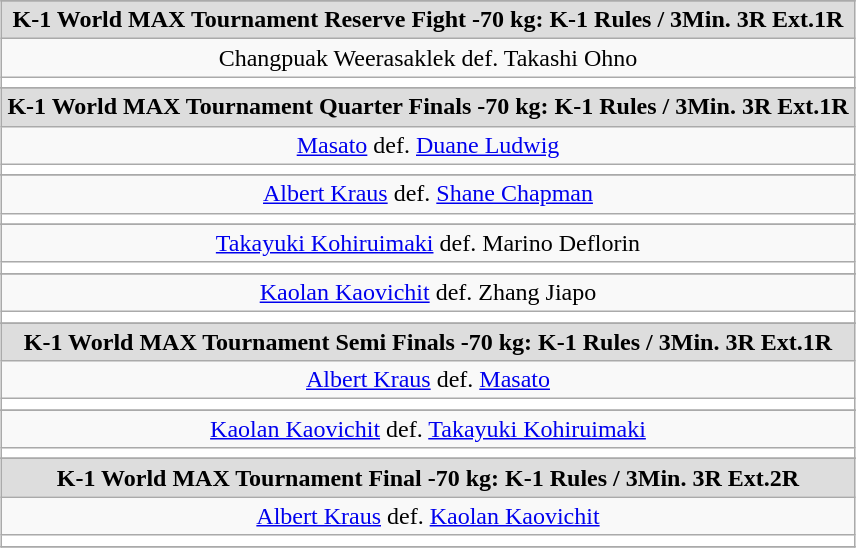<table class="wikitable" style="clear:both; margin:1.5em auto; text-align:center;">
<tr>
</tr>
<tr align="center"  bgcolor="#dddddd">
<td><strong>K-1 World MAX Tournament Reserve Fight -70 kg: K-1 Rules / 3Min. 3R Ext.1R</strong></td>
</tr>
<tr align="center"  bgcolor=>
<td align=center> Changpuak Weerasaklek def. Takashi Ohno </td>
</tr>
<tr>
<th style=background:white colspan=2></th>
</tr>
<tr>
</tr>
<tr align="center"  bgcolor="#dddddd">
<td><strong>K-1 World MAX Tournament Quarter Finals -70 kg: K-1 Rules / 3Min. 3R Ext.1R</strong></td>
</tr>
<tr align="center"  bgcolor=>
<td align=center> <a href='#'>Masato</a> def. <a href='#'>Duane Ludwig</a> </td>
</tr>
<tr>
<th style=background:white colspan=2></th>
</tr>
<tr>
</tr>
<tr align="center"  bgcolor=>
<td align=center> <a href='#'>Albert Kraus</a> def. <a href='#'>Shane Chapman</a> </td>
</tr>
<tr>
<th style=background:white colspan=2></th>
</tr>
<tr>
</tr>
<tr align="center"  bgcolor=>
<td align=center> <a href='#'>Takayuki Kohiruimaki</a> def. Marino Deflorin </td>
</tr>
<tr>
<th style=background:white colspan=2></th>
</tr>
<tr>
</tr>
<tr align="center"  bgcolor=>
<td align=center> <a href='#'>Kaolan Kaovichit</a> def. Zhang Jiapo  </td>
</tr>
<tr>
<th style=background:white colspan=2></th>
</tr>
<tr>
</tr>
<tr align="center"  bgcolor="#dddddd">
<td><strong>K-1 World MAX Tournament Semi Finals -70 kg: K-1 Rules / 3Min. 3R Ext.1R</strong></td>
</tr>
<tr align="center"  bgcolor=>
<td align=center> <a href='#'>Albert Kraus</a> def. <a href='#'>Masato</a> </td>
</tr>
<tr>
<th style=background:white colspan=2></th>
</tr>
<tr>
</tr>
<tr align="center"  bgcolor=>
<td align=center> <a href='#'>Kaolan Kaovichit</a> def. <a href='#'>Takayuki Kohiruimaki</a> </td>
</tr>
<tr>
<th style=background:white colspan=2></th>
</tr>
<tr>
</tr>
<tr align="center"  bgcolor="#dddddd">
<td><strong>K-1 World MAX Tournament Final -70 kg: K-1 Rules / 3Min. 3R Ext.2R</strong></td>
</tr>
<tr align="center"  bgcolor=>
<td align=center> <a href='#'>Albert Kraus</a> def. <a href='#'>Kaolan Kaovichit</a> </td>
</tr>
<tr>
<th style=background:white colspan=2></th>
</tr>
<tr>
</tr>
</table>
